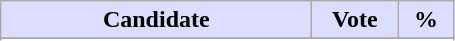<table class="wikitable">
<tr>
<th style="background:#ddf; width:200px;">Candidate</th>
<th style="background:#ddf; width:50px;">Vote</th>
<th style="background:#ddf; width:30px;">%</th>
</tr>
<tr>
</tr>
<tr>
</tr>
</table>
